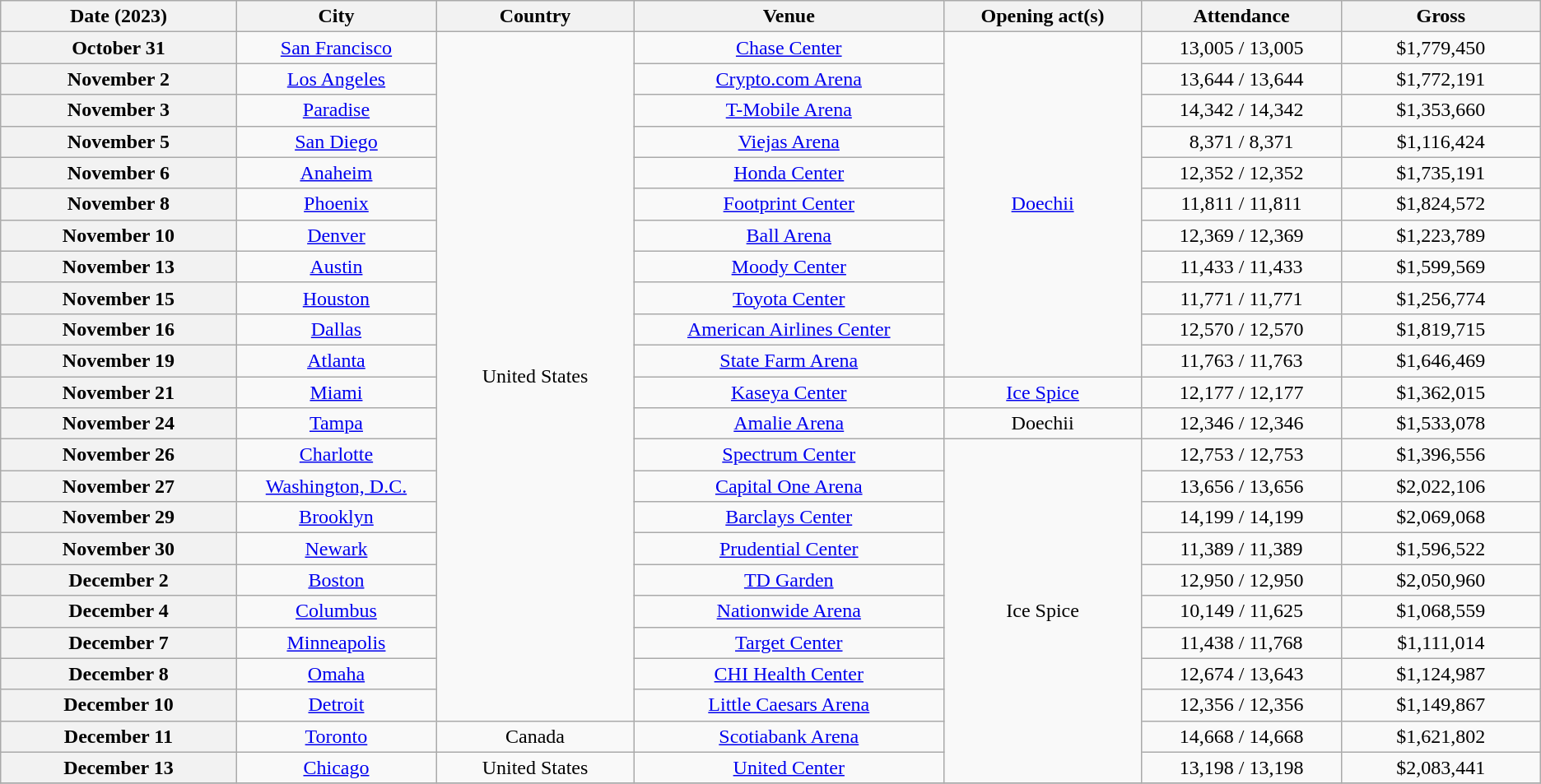<table class="wikitable plainrowheaders" style="text-align:center;">
<tr>
<th scope="col" style="width:12em;">Date (2023)</th>
<th scope="col" style="width:10em;">City</th>
<th scope="col" style="width:10em;">Country</th>
<th scope="col" style="width:16em;">Venue</th>
<th scope="col" style="width:10em;">Opening act(s)</th>
<th scope="col" style="width:10em;">Attendance</th>
<th scope="col" style="width:10em;">Gross</th>
</tr>
<tr>
<th scope="row" style="text-align:center;">October 31</th>
<td><a href='#'>San Francisco</a></td>
<td rowspan="22">United States</td>
<td><a href='#'>Chase Center</a></td>
<td rowspan="11"><a href='#'>Doechii</a></td>
<td>13,005 / 13,005</td>
<td>$1,779,450</td>
</tr>
<tr>
<th scope="row" style="text-align:center;">November 2</th>
<td><a href='#'>Los Angeles</a></td>
<td><a href='#'>Crypto.com Arena</a></td>
<td>13,644 / 13,644</td>
<td>$1,772,191</td>
</tr>
<tr>
<th scope="row" style="text-align:center;">November 3</th>
<td><a href='#'>Paradise</a></td>
<td><a href='#'>T-Mobile Arena</a></td>
<td>14,342 / 14,342</td>
<td>$1,353,660</td>
</tr>
<tr>
<th scope="row" style="text-align:center;">November 5</th>
<td><a href='#'>San Diego</a></td>
<td><a href='#'>Viejas Arena</a></td>
<td>8,371 / 8,371</td>
<td>$1,116,424</td>
</tr>
<tr>
<th scope="row" style="text-align:center;">November 6</th>
<td><a href='#'>Anaheim</a></td>
<td><a href='#'>Honda Center</a></td>
<td>12,352 / 12,352</td>
<td>$1,735,191</td>
</tr>
<tr>
<th scope="row" style="text-align:center;">November 8</th>
<td><a href='#'>Phoenix</a></td>
<td><a href='#'>Footprint Center</a></td>
<td>11,811 / 11,811</td>
<td>$1,824,572</td>
</tr>
<tr>
<th scope="row" style="text-align:center;">November 10</th>
<td><a href='#'>Denver</a></td>
<td><a href='#'>Ball Arena</a></td>
<td>12,369 / 12,369</td>
<td>$1,223,789</td>
</tr>
<tr>
<th scope="row" style="text-align:center;">November 13</th>
<td><a href='#'>Austin</a></td>
<td><a href='#'>Moody Center</a></td>
<td>11,433 / 11,433</td>
<td>$1,599,569</td>
</tr>
<tr>
<th scope="row" style="text-align:center;">November 15</th>
<td><a href='#'>Houston</a></td>
<td><a href='#'>Toyota Center</a></td>
<td>11,771 / 11,771</td>
<td>$1,256,774</td>
</tr>
<tr>
<th scope="row" style="text-align:center;">November 16</th>
<td><a href='#'>Dallas</a></td>
<td><a href='#'>American Airlines Center</a></td>
<td>12,570 / 12,570</td>
<td>$1,819,715</td>
</tr>
<tr>
<th scope="row" style="text-align:center;">November 19</th>
<td><a href='#'>Atlanta</a></td>
<td><a href='#'>State Farm Arena</a></td>
<td>11,763 / 11,763</td>
<td>$1,646,469</td>
</tr>
<tr>
<th scope="row" style="text-align:center;">November 21</th>
<td><a href='#'>Miami</a></td>
<td><a href='#'>Kaseya Center</a></td>
<td><a href='#'>Ice Spice</a></td>
<td>12,177 / 12,177</td>
<td>$1,362,015</td>
</tr>
<tr>
<th scope="row" style="text-align:center;">November 24</th>
<td><a href='#'>Tampa</a></td>
<td><a href='#'>Amalie Arena</a></td>
<td>Doechii</td>
<td>12,346 / 12,346</td>
<td>$1,533,078</td>
</tr>
<tr>
<th scope="row" style="text-align:center;">November 26</th>
<td><a href='#'>Charlotte</a></td>
<td><a href='#'>Spectrum Center</a></td>
<td rowspan="11">Ice Spice</td>
<td>12,753 / 12,753</td>
<td>$1,396,556</td>
</tr>
<tr>
<th scope="row" style="text-align:center;">November 27</th>
<td><a href='#'>Washington, D.C.</a></td>
<td><a href='#'>Capital One Arena</a></td>
<td>13,656 / 13,656</td>
<td>$2,022,106</td>
</tr>
<tr>
<th scope="row" style="text-align:center;">November 29</th>
<td><a href='#'>Brooklyn</a></td>
<td><a href='#'>Barclays Center</a></td>
<td>14,199 / 14,199</td>
<td>$2,069,068</td>
</tr>
<tr>
<th scope="row" style="text-align:center;">November 30</th>
<td><a href='#'>Newark</a></td>
<td><a href='#'>Prudential Center</a></td>
<td>11,389 / 11,389</td>
<td>$1,596,522</td>
</tr>
<tr>
<th scope="row" style="text-align:center;">December 2</th>
<td><a href='#'>Boston</a></td>
<td><a href='#'>TD Garden</a></td>
<td>12,950 / 12,950</td>
<td>$2,050,960</td>
</tr>
<tr>
<th scope="row" style="text-align:center;">December 4</th>
<td><a href='#'>Columbus</a></td>
<td><a href='#'>Nationwide Arena</a></td>
<td>10,149 / 11,625</td>
<td>$1,068,559</td>
</tr>
<tr>
<th scope="row" style="text-align:center;">December 7</th>
<td><a href='#'>Minneapolis</a></td>
<td><a href='#'>Target Center</a></td>
<td>11,438 / 11,768</td>
<td>$1,111,014</td>
</tr>
<tr>
<th scope="row" style="text-align:center;">December 8</th>
<td><a href='#'>Omaha</a></td>
<td><a href='#'>CHI Health Center</a></td>
<td>12,674 / 13,643</td>
<td>$1,124,987</td>
</tr>
<tr>
<th scope="row" style="text-align:center;">December 10</th>
<td><a href='#'>Detroit</a></td>
<td><a href='#'>Little Caesars Arena</a></td>
<td>12,356 / 12,356</td>
<td>$1,149,867</td>
</tr>
<tr>
<th scope="row" style="text-align:center;">December 11</th>
<td><a href='#'>Toronto</a></td>
<td>Canada</td>
<td><a href='#'>Scotiabank Arena</a></td>
<td>14,668 / 14,668</td>
<td>$1,621,802</td>
</tr>
<tr>
<th scope="row" style="text-align:center;">December 13</th>
<td><a href='#'>Chicago</a></td>
<td>United States</td>
<td><a href='#'>United Center</a></td>
<td>13,198 / 13,198</td>
<td>$2,083,441</td>
</tr>
<tr>
</tr>
</table>
